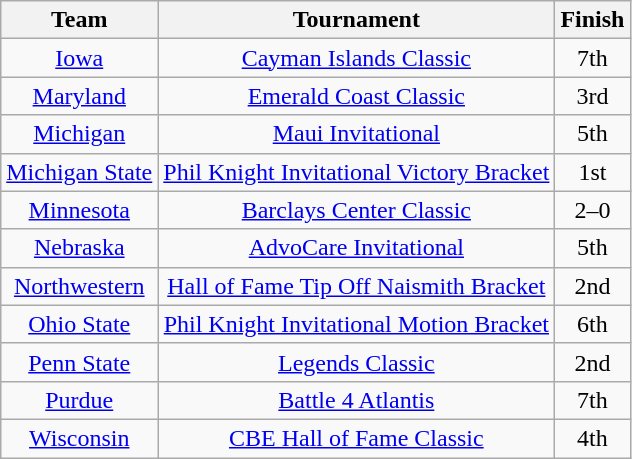<table class="wikitable">
<tr>
<th>Team</th>
<th>Tournament</th>
<th>Finish</th>
</tr>
<tr style="text-align:center;">
<td><a href='#'>Iowa</a></td>
<td><a href='#'>Cayman Islands Classic</a></td>
<td>7th</td>
</tr>
<tr style="text-align:center;">
<td><a href='#'>Maryland</a></td>
<td><a href='#'>Emerald Coast Classic</a></td>
<td>3rd</td>
</tr>
<tr style="text-align:center;">
<td><a href='#'>Michigan</a></td>
<td><a href='#'>Maui Invitational</a></td>
<td>5th</td>
</tr>
<tr style="text-align:center;">
<td><a href='#'>Michigan State</a></td>
<td><a href='#'>Phil Knight Invitational Victory Bracket</a></td>
<td>1st</td>
</tr>
<tr style="text-align:center;">
<td><a href='#'>Minnesota</a></td>
<td><a href='#'>Barclays Center Classic</a></td>
<td>2–0</td>
</tr>
<tr style="text-align:center;">
<td><a href='#'>Nebraska</a></td>
<td><a href='#'>AdvoCare Invitational</a></td>
<td>5th</td>
</tr>
<tr style="text-align:center;">
<td><a href='#'>Northwestern</a></td>
<td><a href='#'>Hall of Fame Tip Off Naismith Bracket</a></td>
<td>2nd</td>
</tr>
<tr style="text-align:center;">
<td><a href='#'>Ohio State</a></td>
<td><a href='#'>Phil Knight Invitational Motion Bracket</a></td>
<td>6th</td>
</tr>
<tr style="text-align:center;">
<td><a href='#'>Penn State</a></td>
<td><a href='#'>Legends Classic</a></td>
<td>2nd</td>
</tr>
<tr style="text-align:center;">
<td><a href='#'>Purdue</a></td>
<td><a href='#'>Battle 4 Atlantis</a></td>
<td>7th</td>
</tr>
<tr style="text-align:center;">
<td><a href='#'>Wisconsin</a></td>
<td><a href='#'>CBE Hall of Fame Classic</a></td>
<td>4th</td>
</tr>
</table>
